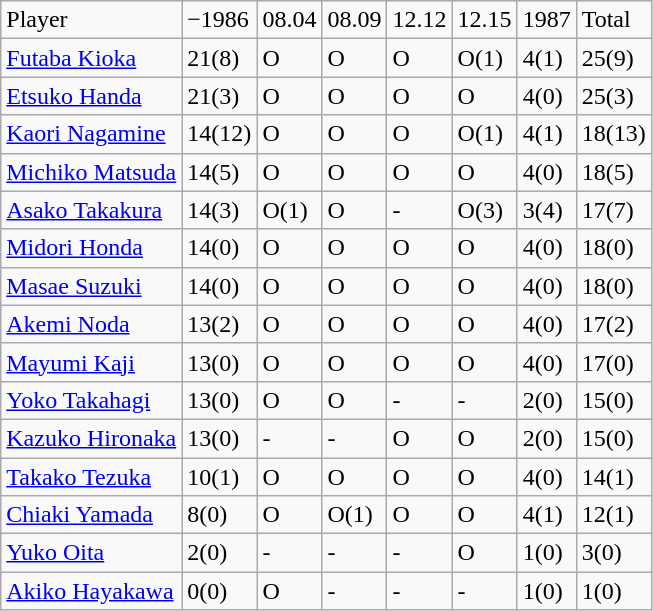<table class="wikitable" style="text-align:left;">
<tr>
<td>Player</td>
<td>−1986</td>
<td>08.04</td>
<td>08.09</td>
<td>12.12</td>
<td>12.15</td>
<td>1987</td>
<td>Total</td>
</tr>
<tr>
<td><a href='#'>Futaba Kioka</a></td>
<td>21(8)</td>
<td>O</td>
<td>O</td>
<td>O</td>
<td>O(1)</td>
<td>4(1)</td>
<td>25(9)</td>
</tr>
<tr>
<td><a href='#'>Etsuko Handa</a></td>
<td>21(3)</td>
<td>O</td>
<td>O</td>
<td>O</td>
<td>O</td>
<td>4(0)</td>
<td>25(3)</td>
</tr>
<tr>
<td><a href='#'>Kaori Nagamine</a></td>
<td>14(12)</td>
<td>O</td>
<td>O</td>
<td>O</td>
<td>O(1)</td>
<td>4(1)</td>
<td>18(13)</td>
</tr>
<tr>
<td><a href='#'>Michiko Matsuda</a></td>
<td>14(5)</td>
<td>O</td>
<td>O</td>
<td>O</td>
<td>O</td>
<td>4(0)</td>
<td>18(5)</td>
</tr>
<tr>
<td><a href='#'>Asako Takakura</a></td>
<td>14(3)</td>
<td>O(1)</td>
<td>O</td>
<td>-</td>
<td>O(3)</td>
<td>3(4)</td>
<td>17(7)</td>
</tr>
<tr>
<td><a href='#'>Midori Honda</a></td>
<td>14(0)</td>
<td>O</td>
<td>O</td>
<td>O</td>
<td>O</td>
<td>4(0)</td>
<td>18(0)</td>
</tr>
<tr>
<td><a href='#'>Masae Suzuki</a></td>
<td>14(0)</td>
<td>O</td>
<td>O</td>
<td>O</td>
<td>O</td>
<td>4(0)</td>
<td>18(0)</td>
</tr>
<tr>
<td><a href='#'>Akemi Noda</a></td>
<td>13(2)</td>
<td>O</td>
<td>O</td>
<td>O</td>
<td>O</td>
<td>4(0)</td>
<td>17(2)</td>
</tr>
<tr>
<td><a href='#'>Mayumi Kaji</a></td>
<td>13(0)</td>
<td>O</td>
<td>O</td>
<td>O</td>
<td>O</td>
<td>4(0)</td>
<td>17(0)</td>
</tr>
<tr>
<td><a href='#'>Yoko Takahagi</a></td>
<td>13(0)</td>
<td>O</td>
<td>O</td>
<td>-</td>
<td>-</td>
<td>2(0)</td>
<td>15(0)</td>
</tr>
<tr>
<td><a href='#'>Kazuko Hironaka</a></td>
<td>13(0)</td>
<td>-</td>
<td>-</td>
<td>O</td>
<td>O</td>
<td>2(0)</td>
<td>15(0)</td>
</tr>
<tr>
<td><a href='#'>Takako Tezuka</a></td>
<td>10(1)</td>
<td>O</td>
<td>O</td>
<td>O</td>
<td>O</td>
<td>4(0)</td>
<td>14(1)</td>
</tr>
<tr>
<td><a href='#'>Chiaki Yamada</a></td>
<td>8(0)</td>
<td>O</td>
<td>O(1)</td>
<td>O</td>
<td>O</td>
<td>4(1)</td>
<td>12(1)</td>
</tr>
<tr>
<td><a href='#'>Yuko Oita</a></td>
<td>2(0)</td>
<td>-</td>
<td>-</td>
<td>-</td>
<td>O</td>
<td>1(0)</td>
<td>3(0)</td>
</tr>
<tr>
<td><a href='#'>Akiko Hayakawa</a></td>
<td>0(0)</td>
<td>O</td>
<td>-</td>
<td>-</td>
<td>-</td>
<td>1(0)</td>
<td>1(0)</td>
</tr>
</table>
